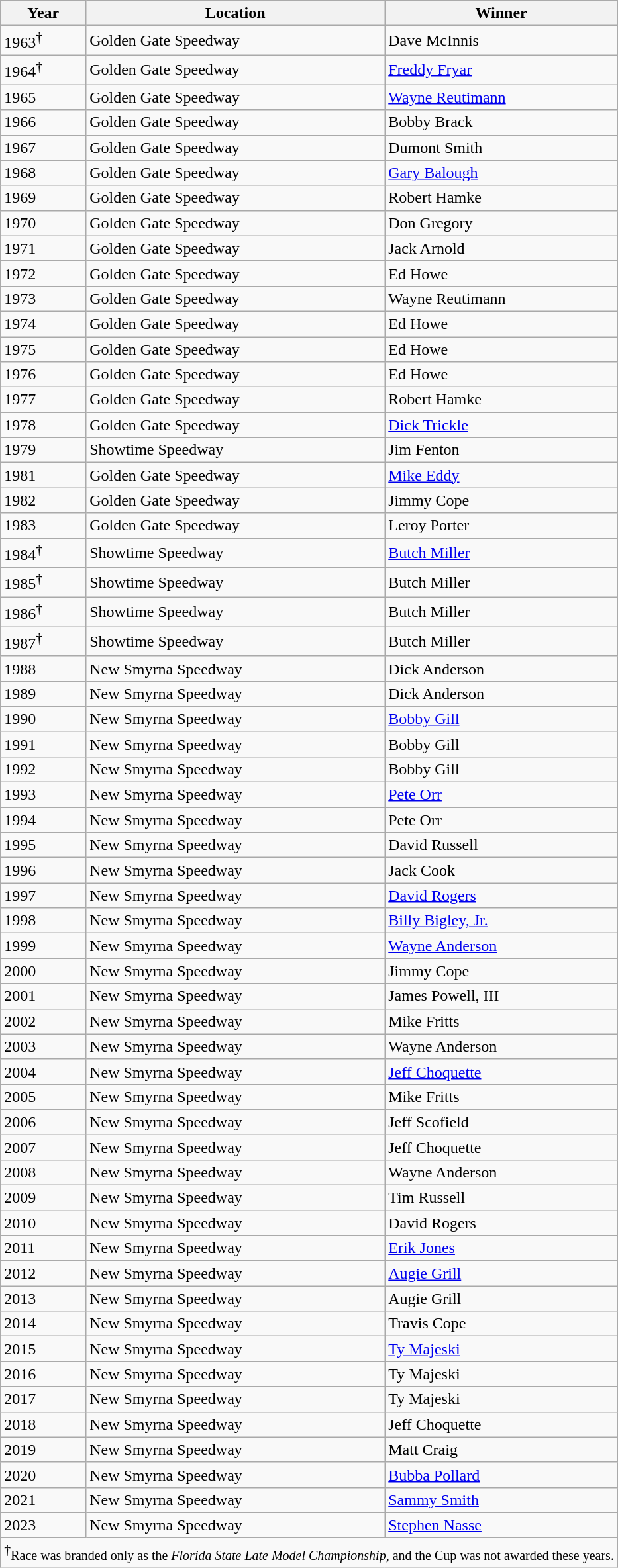<table class="wikitable">
<tr>
<th><strong>Year</strong></th>
<th><strong>Location</strong></th>
<th><strong>Winner</strong></th>
</tr>
<tr>
<td>1963<sup>†</sup></td>
<td>Golden Gate Speedway</td>
<td>Dave McInnis</td>
</tr>
<tr>
<td>1964<sup>†</sup></td>
<td>Golden Gate Speedway</td>
<td><a href='#'>Freddy Fryar</a></td>
</tr>
<tr>
<td>1965</td>
<td>Golden Gate Speedway</td>
<td><a href='#'>Wayne Reutimann</a></td>
</tr>
<tr>
<td>1966</td>
<td>Golden Gate Speedway</td>
<td>Bobby Brack</td>
</tr>
<tr>
<td>1967</td>
<td>Golden Gate Speedway</td>
<td>Dumont Smith</td>
</tr>
<tr>
<td>1968</td>
<td>Golden Gate Speedway</td>
<td><a href='#'>Gary Balough</a></td>
</tr>
<tr>
<td>1969</td>
<td>Golden Gate Speedway</td>
<td>Robert Hamke</td>
</tr>
<tr>
<td>1970</td>
<td>Golden Gate Speedway</td>
<td>Don Gregory</td>
</tr>
<tr>
<td>1971</td>
<td>Golden Gate Speedway</td>
<td>Jack Arnold</td>
</tr>
<tr>
<td>1972</td>
<td>Golden Gate Speedway</td>
<td>Ed Howe</td>
</tr>
<tr>
<td>1973</td>
<td>Golden Gate Speedway</td>
<td>Wayne Reutimann</td>
</tr>
<tr>
<td>1974</td>
<td>Golden Gate Speedway</td>
<td>Ed Howe</td>
</tr>
<tr>
<td>1975</td>
<td>Golden Gate Speedway</td>
<td>Ed Howe</td>
</tr>
<tr>
<td>1976</td>
<td>Golden Gate Speedway</td>
<td>Ed Howe</td>
</tr>
<tr>
<td>1977</td>
<td>Golden Gate Speedway</td>
<td>Robert Hamke</td>
</tr>
<tr>
<td>1978</td>
<td>Golden Gate Speedway</td>
<td><a href='#'>Dick Trickle</a></td>
</tr>
<tr>
<td>1979</td>
<td>Showtime Speedway</td>
<td>Jim Fenton</td>
</tr>
<tr>
<td>1981</td>
<td>Golden Gate Speedway</td>
<td><a href='#'>Mike Eddy</a></td>
</tr>
<tr>
<td>1982</td>
<td>Golden Gate Speedway</td>
<td>Jimmy Cope</td>
</tr>
<tr>
<td>1983</td>
<td>Golden Gate Speedway</td>
<td>Leroy Porter</td>
</tr>
<tr>
<td>1984<sup>†</sup></td>
<td>Showtime Speedway</td>
<td><a href='#'>Butch Miller</a></td>
</tr>
<tr>
<td>1985<sup>†</sup></td>
<td>Showtime Speedway</td>
<td>Butch Miller</td>
</tr>
<tr>
<td>1986<sup>†</sup></td>
<td>Showtime Speedway</td>
<td>Butch Miller</td>
</tr>
<tr>
<td>1987<sup>†</sup></td>
<td>Showtime Speedway</td>
<td>Butch Miller</td>
</tr>
<tr>
<td>1988</td>
<td>New Smyrna Speedway</td>
<td>Dick Anderson</td>
</tr>
<tr>
<td>1989</td>
<td>New Smyrna Speedway</td>
<td>Dick Anderson</td>
</tr>
<tr>
<td>1990</td>
<td>New Smyrna Speedway</td>
<td><a href='#'>Bobby Gill</a></td>
</tr>
<tr>
<td>1991</td>
<td>New Smyrna Speedway</td>
<td>Bobby Gill</td>
</tr>
<tr>
<td>1992</td>
<td>New Smyrna Speedway</td>
<td>Bobby Gill</td>
</tr>
<tr>
<td>1993</td>
<td>New Smyrna Speedway</td>
<td><a href='#'>Pete Orr</a></td>
</tr>
<tr>
<td>1994</td>
<td>New Smyrna Speedway</td>
<td>Pete Orr</td>
</tr>
<tr>
<td>1995</td>
<td>New Smyrna Speedway</td>
<td>David Russell</td>
</tr>
<tr>
<td>1996</td>
<td>New Smyrna Speedway</td>
<td>Jack Cook</td>
</tr>
<tr>
<td>1997</td>
<td>New Smyrna Speedway</td>
<td><a href='#'>David Rogers</a></td>
</tr>
<tr>
<td>1998</td>
<td>New Smyrna Speedway</td>
<td><a href='#'>Billy Bigley, Jr.</a></td>
</tr>
<tr>
<td>1999</td>
<td>New Smyrna Speedway</td>
<td><a href='#'>Wayne Anderson</a></td>
</tr>
<tr>
<td>2000</td>
<td>New Smyrna Speedway</td>
<td>Jimmy Cope</td>
</tr>
<tr>
<td>2001</td>
<td>New Smyrna Speedway</td>
<td>James Powell, III</td>
</tr>
<tr>
<td>2002</td>
<td>New Smyrna Speedway</td>
<td>Mike Fritts</td>
</tr>
<tr>
<td>2003</td>
<td>New Smyrna Speedway</td>
<td>Wayne Anderson</td>
</tr>
<tr>
<td>2004</td>
<td>New Smyrna Speedway</td>
<td><a href='#'>Jeff Choquette</a></td>
</tr>
<tr>
<td>2005</td>
<td>New Smyrna Speedway</td>
<td>Mike Fritts</td>
</tr>
<tr>
<td>2006</td>
<td>New Smyrna Speedway</td>
<td>Jeff Scofield</td>
</tr>
<tr>
<td>2007</td>
<td>New Smyrna Speedway</td>
<td>Jeff Choquette</td>
</tr>
<tr>
<td>2008</td>
<td>New Smyrna Speedway</td>
<td>Wayne Anderson</td>
</tr>
<tr>
<td>2009</td>
<td>New Smyrna Speedway</td>
<td>Tim Russell</td>
</tr>
<tr>
<td>2010</td>
<td>New Smyrna Speedway</td>
<td>David Rogers</td>
</tr>
<tr>
<td>2011</td>
<td>New Smyrna Speedway</td>
<td><a href='#'>Erik Jones</a></td>
</tr>
<tr>
<td>2012</td>
<td>New Smyrna Speedway</td>
<td><a href='#'>Augie Grill</a></td>
</tr>
<tr>
<td>2013</td>
<td>New Smyrna Speedway</td>
<td>Augie Grill</td>
</tr>
<tr>
<td>2014</td>
<td>New Smyrna Speedway</td>
<td>Travis Cope</td>
</tr>
<tr>
<td>2015</td>
<td>New Smyrna Speedway</td>
<td><a href='#'>Ty Majeski</a></td>
</tr>
<tr>
<td>2016</td>
<td>New Smyrna Speedway</td>
<td>Ty Majeski</td>
</tr>
<tr>
<td>2017</td>
<td>New Smyrna Speedway</td>
<td>Ty Majeski</td>
</tr>
<tr>
<td>2018</td>
<td>New Smyrna Speedway</td>
<td>Jeff Choquette</td>
</tr>
<tr>
<td>2019</td>
<td>New Smyrna Speedway</td>
<td>Matt Craig</td>
</tr>
<tr>
<td>2020</td>
<td>New Smyrna Speedway</td>
<td><a href='#'>Bubba Pollard</a></td>
</tr>
<tr>
<td>2021</td>
<td>New Smyrna Speedway</td>
<td><a href='#'>Sammy Smith</a></td>
</tr>
<tr>
<td>2023</td>
<td>New Smyrna Speedway</td>
<td><a href='#'>Stephen Nasse</a></td>
</tr>
<tr>
<td colspan=3><sup>†</sup><small>Race was branded only as the <em>Florida State Late Model Championship,</em> and the Cup was not awarded these years.</small></td>
</tr>
</table>
